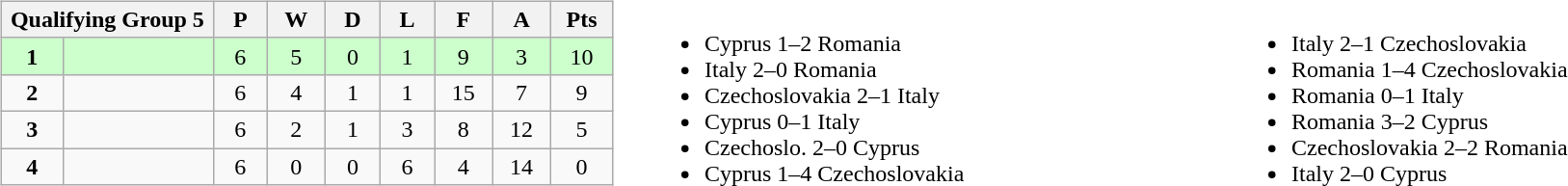<table width=100%>
<tr>
<td style="vertical-align:top; width:440px;"><br><table class="wikitable">
<tr>
<th colspan="2">Qualifying Group 5</th>
<th>P</th>
<th>W</th>
<th>D</th>
<th>L</th>
<th>F</th>
<th>A</th>
<th>Pts</th>
</tr>
<tr style="background:#cfc;">
<td style="text-align:center; width:50px;"><strong>1</strong></td>
<td style="width:150px;"><strong></strong></td>
<td style="text-align:center; width:50px;">6</td>
<td style="text-align:center; width:50px;">5</td>
<td style="text-align:center; width:50px;">0</td>
<td style="text-align:center; width:50px;">1</td>
<td style="text-align:center; width:50px;">9</td>
<td style="text-align:center; width:50px;">3</td>
<td style="text-align:center; width:50px;">10</td>
</tr>
<tr>
<td align=center><strong>2</strong></td>
<td></td>
<td align=center>6</td>
<td align=center>4</td>
<td align=center>1</td>
<td align=center>1</td>
<td align=center>15</td>
<td align=center>7</td>
<td align=center>9</td>
</tr>
<tr>
<td align=center><strong>3</strong></td>
<td></td>
<td align=center>6</td>
<td align=center>2</td>
<td align=center>1</td>
<td align=center>3</td>
<td align=center>8</td>
<td align=center>12</td>
<td align=center>5</td>
</tr>
<tr>
<td align=center><strong>4</strong></td>
<td></td>
<td align=center>6</td>
<td align=center>0</td>
<td align=center>0</td>
<td align=center>6</td>
<td align=center>4</td>
<td align=center>14</td>
<td align=center>0</td>
</tr>
</table>
</td>
<td style="vertical-align:middle; text-align:center;"><br><table width=100%>
<tr>
<td style="text-align:left; vertical-align:middle; width:50%;"><br><ul><li>Cyprus 1–2 Romania</li><li>Italy 2–0 Romania</li><li>Czechoslovakia 2–1 Italy</li><li>Cyprus 0–1 Italy</li><li>Czechoslo. 2–0 Cyprus</li><li>Cyprus 1–4 Czechoslovakia</li></ul></td>
<td style="text-align:left; vertical-align:middle; width:50%;"><br><ul><li>Italy 2–1 Czechoslovakia</li><li>Romania 1–4 Czechoslovakia</li><li>Romania 0–1 Italy</li><li>Romania 3–2 Cyprus</li><li>Czechoslovakia 2–2 Romania</li><li>Italy 2–0 Cyprus</li></ul></td>
</tr>
</table>
</td>
</tr>
</table>
